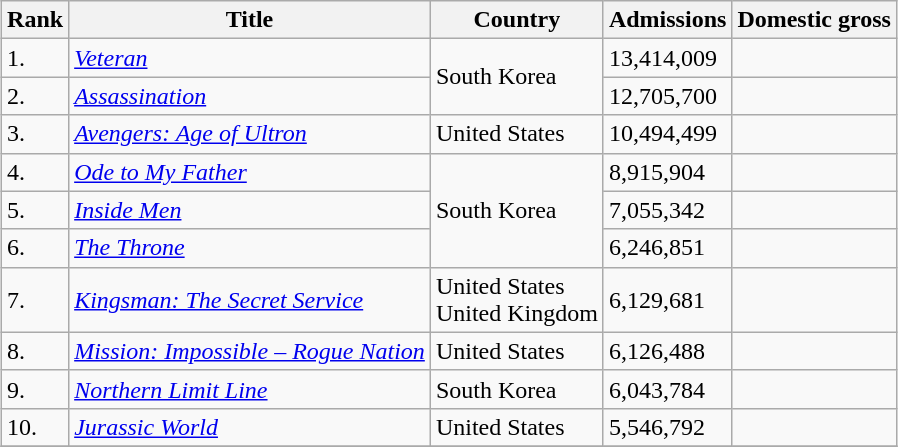<table class="wikitable sortable" style="margin:auto; margin:auto;">
<tr>
<th>Rank</th>
<th>Title</th>
<th>Country</th>
<th>Admissions</th>
<th>Domestic gross</th>
</tr>
<tr>
<td>1.</td>
<td><em><a href='#'>Veteran</a></em></td>
<td rowspan=2>South Korea</td>
<td>13,414,009</td>
<td></td>
</tr>
<tr>
<td>2.</td>
<td><em><a href='#'>Assassination</a></em></td>
<td>12,705,700</td>
<td></td>
</tr>
<tr>
<td>3.</td>
<td><em><a href='#'>Avengers: Age of Ultron</a></em></td>
<td>United States</td>
<td>10,494,499</td>
<td></td>
</tr>
<tr>
<td>4.</td>
<td><em><a href='#'>Ode to My Father</a></em></td>
<td rowspan=3>South Korea</td>
<td>8,915,904</td>
<td></td>
</tr>
<tr>
<td>5.</td>
<td><em><a href='#'>Inside Men</a></em></td>
<td>7,055,342</td>
<td></td>
</tr>
<tr>
<td>6.</td>
<td><em><a href='#'>The Throne</a></em></td>
<td>6,246,851</td>
<td></td>
</tr>
<tr>
<td>7.</td>
<td><em><a href='#'>Kingsman: The Secret Service</a></em></td>
<td>United States<br>United Kingdom</td>
<td>6,129,681</td>
<td></td>
</tr>
<tr>
<td>8.</td>
<td><em><a href='#'>Mission: Impossible – Rogue Nation</a></em></td>
<td>United States</td>
<td>6,126,488</td>
<td></td>
</tr>
<tr>
<td>9.</td>
<td><em><a href='#'>Northern Limit Line</a></em></td>
<td>South Korea</td>
<td>6,043,784</td>
<td></td>
</tr>
<tr>
<td>10.</td>
<td><em><a href='#'>Jurassic World</a></em></td>
<td>United States</td>
<td>5,546,792</td>
<td></td>
</tr>
<tr>
</tr>
</table>
